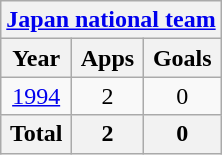<table class="wikitable" style="text-align:center">
<tr>
<th colspan=3><a href='#'>Japan national team</a></th>
</tr>
<tr>
<th>Year</th>
<th>Apps</th>
<th>Goals</th>
</tr>
<tr>
<td><a href='#'>1994</a></td>
<td>2</td>
<td>0</td>
</tr>
<tr>
<th>Total</th>
<th>2</th>
<th>0</th>
</tr>
</table>
